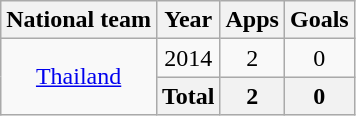<table class="wikitable" style="text-align:center">
<tr>
<th>National team</th>
<th>Year</th>
<th>Apps</th>
<th>Goals</th>
</tr>
<tr>
<td rowspan="5" valign="center"><a href='#'>Thailand</a></td>
<td>2014</td>
<td>2</td>
<td>0</td>
</tr>
<tr>
<th>Total</th>
<th>2</th>
<th>0</th>
</tr>
</table>
